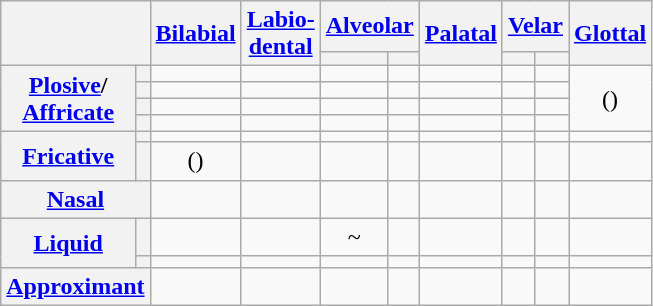<table class="wikitable" style="text-align:center;">
<tr>
<th rowspan="2" colspan="2"></th>
<th rowspan="2"><a href='#'>Bilabial</a></th>
<th rowspan="2"><a href='#'>Labio-<br>dental</a></th>
<th colspan="2"><a href='#'>Alveolar</a></th>
<th rowspan="2"><a href='#'>Palatal</a></th>
<th colspan="2"><a href='#'>Velar</a></th>
<th rowspan="2"><a href='#'>Glottal</a></th>
</tr>
<tr>
<th></th>
<th></th>
<th></th>
<th></th>
</tr>
<tr>
<th rowspan="4"><a href='#'>Plosive</a>/<br><a href='#'>Affricate</a></th>
<th></th>
<td></td>
<td></td>
<td></td>
<td></td>
<td></td>
<td></td>
<td></td>
<td rowspan="4">()</td>
</tr>
<tr>
<th></th>
<td></td>
<td></td>
<td></td>
<td></td>
<td></td>
<td></td>
<td></td>
</tr>
<tr>
<th></th>
<td></td>
<td></td>
<td></td>
<td></td>
<td></td>
<td></td>
<td></td>
</tr>
<tr>
<th></th>
<td></td>
<td></td>
<td></td>
<td></td>
<td></td>
<td></td>
<td></td>
</tr>
<tr>
<th rowspan="2"><a href='#'>Fricative</a></th>
<th></th>
<td></td>
<td></td>
<td></td>
<td></td>
<td></td>
<td></td>
<td></td>
<td></td>
</tr>
<tr>
<th></th>
<td>()</td>
<td></td>
<td></td>
<td></td>
<td></td>
<td></td>
<td></td>
<td></td>
</tr>
<tr>
<th colspan="2"><a href='#'>Nasal</a></th>
<td></td>
<td></td>
<td></td>
<td></td>
<td></td>
<td></td>
<td></td>
<td></td>
</tr>
<tr>
<th rowspan="2"><a href='#'>Liquid</a></th>
<th></th>
<td></td>
<td></td>
<td> ~ </td>
<td></td>
<td></td>
<td></td>
<td></td>
<td></td>
</tr>
<tr>
<th></th>
<td></td>
<td></td>
<td></td>
<td></td>
<td></td>
<td></td>
<td></td>
<td></td>
</tr>
<tr>
<th colspan="2"><a href='#'>Approximant</a></th>
<td></td>
<td></td>
<td></td>
<td></td>
<td></td>
<td></td>
<td></td>
<td></td>
</tr>
</table>
